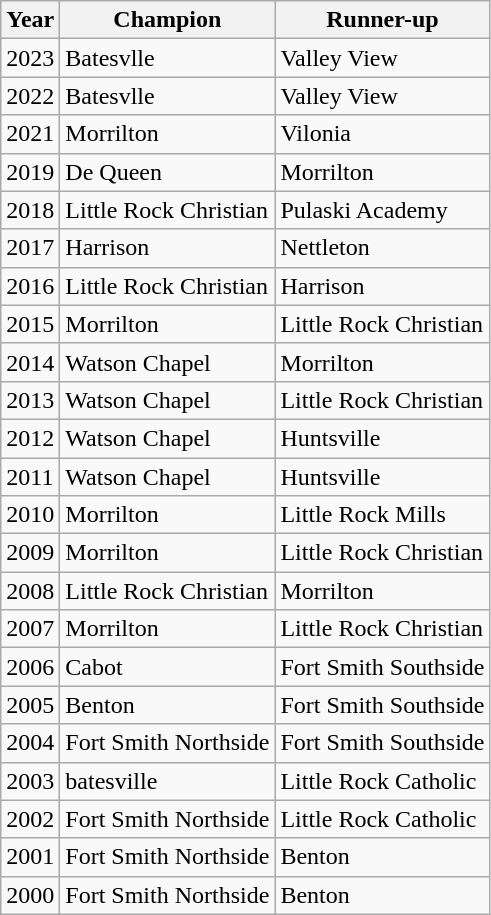<table class="wikitable sortable">
<tr>
<th>Year</th>
<th>Champion</th>
<th>Runner-up</th>
</tr>
<tr>
<td>2023</td>
<td>Batesvlle</td>
<td>Valley View</td>
</tr>
<tr>
<td>2022</td>
<td>Batesvlle</td>
<td>Valley View</td>
</tr>
<tr>
<td>2021</td>
<td>Morrilton</td>
<td>Vilonia</td>
</tr>
<tr>
<td>2019</td>
<td>De Queen</td>
<td>Morrilton</td>
</tr>
<tr>
<td>2018</td>
<td>Little Rock Christian</td>
<td>Pulaski Academy</td>
</tr>
<tr>
<td>2017</td>
<td>Harrison</td>
<td>Nettleton</td>
</tr>
<tr>
<td>2016</td>
<td>Little Rock Christian</td>
<td>Harrison</td>
</tr>
<tr>
<td>2015</td>
<td>Morrilton</td>
<td>Little Rock Christian</td>
</tr>
<tr>
<td>2014</td>
<td>Watson Chapel</td>
<td>Morrilton</td>
</tr>
<tr>
<td>2013</td>
<td>Watson Chapel</td>
<td>Little Rock Christian</td>
</tr>
<tr>
<td>2012</td>
<td>Watson Chapel</td>
<td>Huntsville</td>
</tr>
<tr>
<td>2011</td>
<td>Watson Chapel</td>
<td>Huntsville</td>
</tr>
<tr>
<td>2010</td>
<td>Morrilton</td>
<td>Little Rock Mills</td>
</tr>
<tr>
<td>2009</td>
<td>Morrilton</td>
<td>Little Rock Christian</td>
</tr>
<tr>
<td>2008</td>
<td>Little Rock Christian</td>
<td>Morrilton</td>
</tr>
<tr>
<td>2007</td>
<td>Morrilton</td>
<td>Little Rock Christian</td>
</tr>
<tr>
<td>2006</td>
<td>Cabot</td>
<td>Fort Smith Southside</td>
</tr>
<tr>
<td>2005</td>
<td>Benton</td>
<td>Fort Smith Southside</td>
</tr>
<tr>
<td>2004</td>
<td>Fort Smith Northside</td>
<td>Fort Smith Southside</td>
</tr>
<tr>
<td>2003</td>
<td>batesville</td>
<td>Little Rock Catholic</td>
</tr>
<tr>
<td>2002</td>
<td>Fort Smith Northside</td>
<td>Little Rock Catholic</td>
</tr>
<tr>
<td>2001</td>
<td>Fort Smith Northside</td>
<td>Benton</td>
</tr>
<tr>
<td>2000</td>
<td>Fort Smith Northside</td>
<td>Benton</td>
</tr>
</table>
